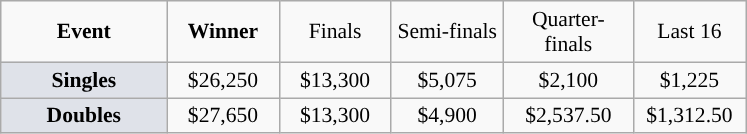<table class=wikitable style="font-size:90%;text-align:center">
<tr>
<td style="width:104px;"><strong>Event</strong></td>
<td style="width:68px;"><strong>Winner</strong></td>
<td style="width:68px;">Finals</td>
<td style="width:68px;">Semi-finals</td>
<td style="width:80px;">Quarter-finals</td>
<td style="width:68px;">Last 16</td>
</tr>
<tr>
<td style="background:#dfe2e9;"><strong>Singles</strong></td>
<td>$26,250</td>
<td>$13,300</td>
<td>$5,075</td>
<td>$2,100</td>
<td>$1,225</td>
</tr>
<tr>
<td style="background:#dfe2e9;"><strong>Doubles</strong></td>
<td>$27,650</td>
<td>$13,300</td>
<td>$4,900</td>
<td>$2,537.50</td>
<td>$1,312.50</td>
</tr>
</table>
